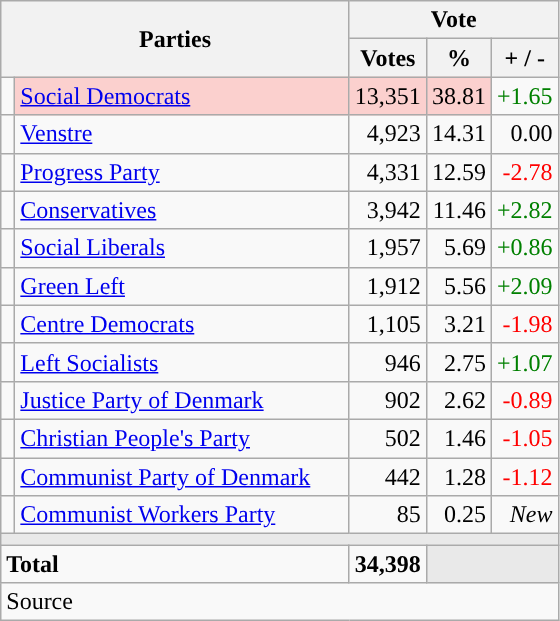<table class="wikitable" style="text-align:right;">
<tr>
<th style="text-align:centre;" rowspan="2" colspan="2" width="225">Parties</th>
<th colspan="3">Vote</th>
</tr>
<tr>
<th width="15">Votes</th>
<th width="15">%</th>
<th width="15">+ / -</th>
</tr>
<tr>
<td width="2" style="color:inherit;background:"></td>
<td bgcolor=#fbd0ce  align="left"><a href='#'>Social Democrats</a></td>
<td bgcolor=#fbd0ce>13,351</td>
<td bgcolor=#fbd0ce>38.81</td>
<td style=color:green;>+1.65</td>
</tr>
<tr>
<td width="2" style="color:inherit;background:"></td>
<td align="left"><a href='#'>Venstre</a></td>
<td>4,923</td>
<td>14.31</td>
<td>0.00</td>
</tr>
<tr>
<td width="2" style="color:inherit;background:"></td>
<td align="left"><a href='#'>Progress Party</a></td>
<td>4,331</td>
<td>12.59</td>
<td style=color:red;>-2.78</td>
</tr>
<tr>
<td width="2" style="color:inherit;background:"></td>
<td align="left"><a href='#'>Conservatives</a></td>
<td>3,942</td>
<td>11.46</td>
<td style=color:green;>+2.82</td>
</tr>
<tr>
<td width="2" style="color:inherit;background:"></td>
<td align="left"><a href='#'>Social Liberals</a></td>
<td>1,957</td>
<td>5.69</td>
<td style=color:green;>+0.86</td>
</tr>
<tr>
<td width="2" style="color:inherit;background:"></td>
<td align="left"><a href='#'>Green Left</a></td>
<td>1,912</td>
<td>5.56</td>
<td style=color:green;>+2.09</td>
</tr>
<tr>
<td width="2" style="color:inherit;background:"></td>
<td align="left"><a href='#'>Centre Democrats</a></td>
<td>1,105</td>
<td>3.21</td>
<td style=color:red;>-1.98</td>
</tr>
<tr>
<td width="2" style="color:inherit;background:"></td>
<td align="left"><a href='#'>Left Socialists</a></td>
<td>946</td>
<td>2.75</td>
<td style=color:green;>+1.07</td>
</tr>
<tr>
<td width="2" style="color:inherit;background:"></td>
<td align="left"><a href='#'>Justice Party of Denmark</a></td>
<td>902</td>
<td>2.62</td>
<td style=color:red;>-0.89</td>
</tr>
<tr>
<td width="2" style="color:inherit;background:"></td>
<td align="left"><a href='#'>Christian People's Party</a></td>
<td>502</td>
<td>1.46</td>
<td style=color:red;>-1.05</td>
</tr>
<tr>
<td width="2" style="color:inherit;background:"></td>
<td align="left"><a href='#'>Communist Party of Denmark</a></td>
<td>442</td>
<td>1.28</td>
<td style=color:red;>-1.12</td>
</tr>
<tr>
<td width="2" style="color:inherit;background:"></td>
<td align="left"><a href='#'>Communist Workers Party</a></td>
<td>85</td>
<td>0.25</td>
<td><em>New</em></td>
</tr>
<tr>
<td colspan="7" bgcolor="#E9E9E9"></td>
</tr>
<tr>
<td align="left" colspan="2"><strong>Total</strong></td>
<td><strong>34,398</strong></td>
<td bgcolor="#E9E9E9" colspan="2"></td>
</tr>
<tr>
<td align="left" colspan="6">Source</td>
</tr>
</table>
